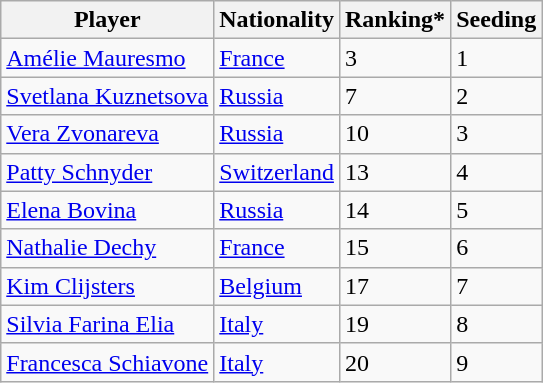<table class="wikitable" border="1">
<tr>
<th>Player</th>
<th>Nationality</th>
<th>Ranking*</th>
<th>Seeding</th>
</tr>
<tr>
<td><a href='#'>Amélie Mauresmo</a></td>
<td> <a href='#'>France</a></td>
<td>3</td>
<td>1</td>
</tr>
<tr>
<td><a href='#'>Svetlana Kuznetsova</a></td>
<td> <a href='#'>Russia</a></td>
<td>7</td>
<td>2</td>
</tr>
<tr>
<td><a href='#'>Vera Zvonareva</a></td>
<td> <a href='#'>Russia</a></td>
<td>10</td>
<td>3</td>
</tr>
<tr>
<td><a href='#'>Patty Schnyder</a></td>
<td> <a href='#'>Switzerland</a></td>
<td>13</td>
<td>4</td>
</tr>
<tr>
<td><a href='#'>Elena Bovina</a></td>
<td> <a href='#'>Russia</a></td>
<td>14</td>
<td>5</td>
</tr>
<tr>
<td><a href='#'>Nathalie Dechy</a></td>
<td> <a href='#'>France</a></td>
<td>15</td>
<td>6</td>
</tr>
<tr>
<td><a href='#'>Kim Clijsters</a></td>
<td> <a href='#'>Belgium</a></td>
<td>17</td>
<td>7</td>
</tr>
<tr>
<td><a href='#'>Silvia Farina Elia</a></td>
<td> <a href='#'>Italy</a></td>
<td>19</td>
<td>8</td>
</tr>
<tr>
<td><a href='#'>Francesca Schiavone</a></td>
<td> <a href='#'>Italy</a></td>
<td>20</td>
<td>9</td>
</tr>
</table>
